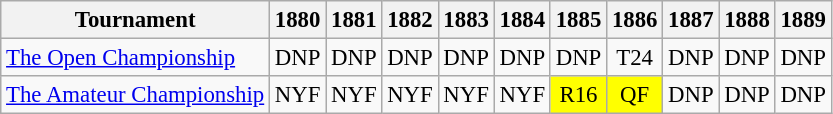<table class="wikitable" style="font-size:95%;text-align:center;">
<tr>
<th>Tournament</th>
<th>1880</th>
<th>1881</th>
<th>1882</th>
<th>1883</th>
<th>1884</th>
<th>1885</th>
<th>1886</th>
<th>1887</th>
<th>1888</th>
<th>1889</th>
</tr>
<tr>
<td align=left><a href='#'>The Open Championship</a></td>
<td>DNP</td>
<td>DNP</td>
<td>DNP</td>
<td>DNP</td>
<td>DNP</td>
<td>DNP</td>
<td>T24</td>
<td>DNP</td>
<td>DNP</td>
<td>DNP</td>
</tr>
<tr>
<td align=left><a href='#'>The Amateur Championship</a></td>
<td>NYF</td>
<td>NYF</td>
<td>NYF</td>
<td>NYF</td>
<td>NYF</td>
<td style="background:yellow;">R16</td>
<td style="background:yellow;">QF</td>
<td>DNP</td>
<td>DNP</td>
<td>DNP</td>
</tr>
</table>
